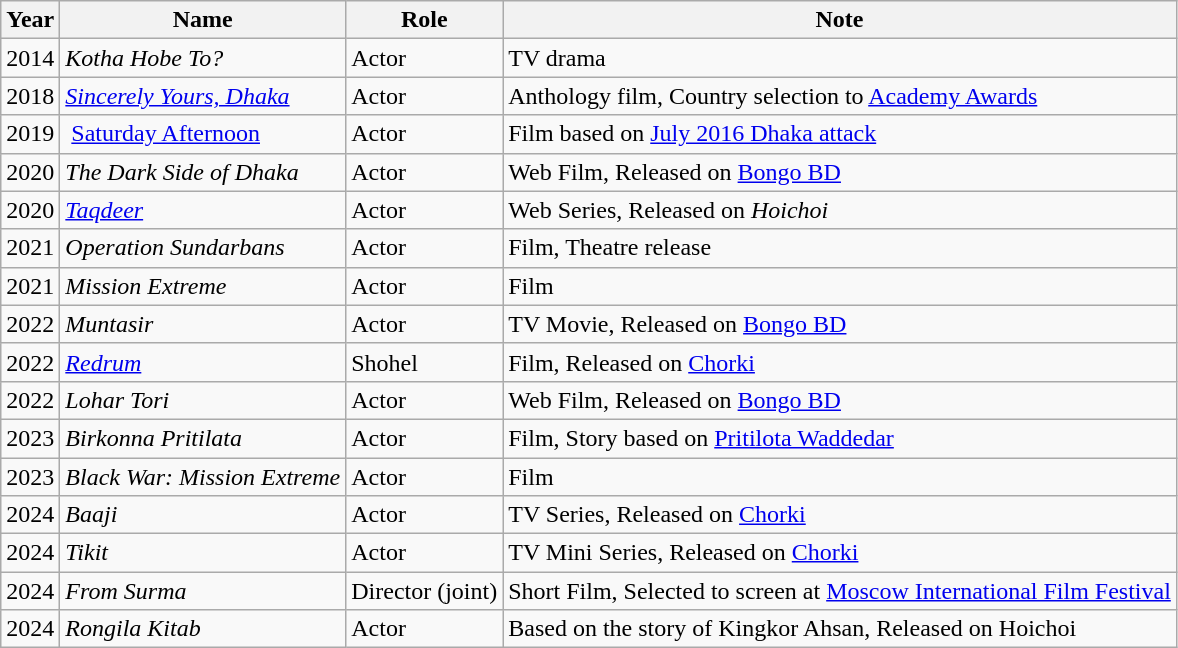<table class="wikitable">
<tr>
<th>Year</th>
<th>Name</th>
<th>Role</th>
<th>Note</th>
</tr>
<tr>
<td>2014</td>
<td><em>Kotha Hobe To?</em></td>
<td>Actor</td>
<td>TV drama</td>
</tr>
<tr>
<td>2018</td>
<td><em><a href='#'>Sincerely Yours, Dhaka</a></em></td>
<td>Actor</td>
<td>Anthology film, Country selection to <a href='#'>Academy Awards</a></td>
</tr>
<tr>
<td>2019</td>
<td> <a href='#'>Saturday Afternoon</a></td>
<td>Actor</td>
<td>Film based on <a href='#'>July 2016 Dhaka attack</a></td>
</tr>
<tr>
<td>2020</td>
<td><em>The Dark Side of Dhaka</em></td>
<td>Actor</td>
<td>Web Film, Released on <a href='#'>Bongo BD</a></td>
</tr>
<tr>
<td>2020</td>
<td><em><a href='#'>Taqdeer</a></em></td>
<td>Actor</td>
<td>Web Series, Released on <em>Hoichoi</em></td>
</tr>
<tr>
<td>2021</td>
<td><em>Operation Sundarbans</em></td>
<td>Actor</td>
<td>Film, Theatre release</td>
</tr>
<tr>
<td>2021</td>
<td><em>Mission Extreme</em></td>
<td>Actor</td>
<td>Film</td>
</tr>
<tr>
<td>2022</td>
<td><em>Muntasir</em></td>
<td>Actor</td>
<td>TV Movie, Released on <a href='#'>Bongo BD</a></td>
</tr>
<tr>
<td>2022</td>
<td><em><a href='#'>Redrum</a></em></td>
<td>Shohel</td>
<td>Film, Released on <a href='#'>Chorki</a></td>
</tr>
<tr>
<td>2022</td>
<td><em>Lohar Tori</em></td>
<td>Actor</td>
<td>Web Film, Released on <a href='#'>Bongo BD</a></td>
</tr>
<tr>
<td>2023</td>
<td><em>Birkonna Pritilata</em></td>
<td>Actor</td>
<td>Film, Story based on <a href='#'>Pritilota Waddedar</a></td>
</tr>
<tr>
<td>2023</td>
<td><em>Black War: Mission Extreme</em></td>
<td>Actor</td>
<td>Film</td>
</tr>
<tr>
<td>2024</td>
<td><em>Baaji</em></td>
<td>Actor</td>
<td>TV Series, Released on <a href='#'>Chorki</a></td>
</tr>
<tr>
<td>2024</td>
<td><em>Tikit</em></td>
<td>Actor</td>
<td>TV Mini Series, Released on <a href='#'>Chorki</a></td>
</tr>
<tr>
<td>2024</td>
<td><em>From Surma</em></td>
<td>Director (joint)</td>
<td>Short Film, Selected to screen at <a href='#'>Moscow International Film Festival</a></td>
</tr>
<tr>
<td>2024</td>
<td><em>Rongila Kitab</em></td>
<td>Actor</td>
<td>Based on the story of Kingkor Ahsan, Released on Hoichoi</td>
</tr>
</table>
